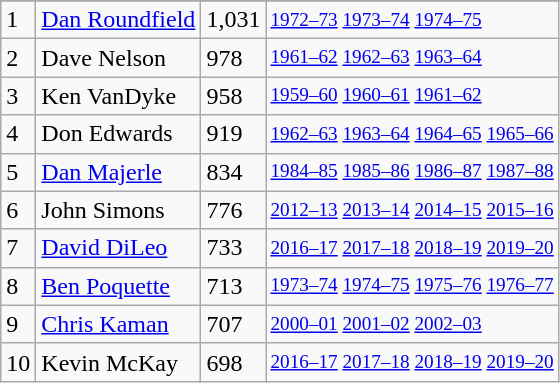<table class="wikitable">
<tr>
</tr>
<tr>
<td>1</td>
<td><a href='#'>Dan Roundfield</a></td>
<td>1,031</td>
<td style="font-size:80%;"><a href='#'>1972–73</a> <a href='#'>1973–74</a> <a href='#'>1974–75</a></td>
</tr>
<tr>
<td>2</td>
<td>Dave Nelson</td>
<td>978</td>
<td style="font-size:80%;"><a href='#'>1961–62</a> <a href='#'>1962–63</a> <a href='#'>1963–64</a></td>
</tr>
<tr>
<td>3</td>
<td>Ken VanDyke</td>
<td>958</td>
<td style="font-size:80%;"><a href='#'>1959–60</a> <a href='#'>1960–61</a> <a href='#'>1961–62</a></td>
</tr>
<tr>
<td>4</td>
<td>Don Edwards</td>
<td>919</td>
<td style="font-size:80%;"><a href='#'>1962–63</a> <a href='#'>1963–64</a> <a href='#'>1964–65</a> <a href='#'>1965–66</a></td>
</tr>
<tr>
<td>5</td>
<td><a href='#'>Dan Majerle</a></td>
<td>834</td>
<td style="font-size:80%;"><a href='#'>1984–85</a> <a href='#'>1985–86</a> <a href='#'>1986–87</a> <a href='#'>1987–88</a></td>
</tr>
<tr>
<td>6</td>
<td>John Simons</td>
<td>776</td>
<td style="font-size:80%;"><a href='#'>2012–13</a> <a href='#'>2013–14</a> <a href='#'>2014–15</a> <a href='#'>2015–16</a></td>
</tr>
<tr>
<td>7</td>
<td><a href='#'>David DiLeo</a></td>
<td>733</td>
<td style="font-size:80%;"><a href='#'>2016–17</a> <a href='#'>2017–18</a> <a href='#'>2018–19</a> <a href='#'>2019–20</a></td>
</tr>
<tr>
<td>8</td>
<td><a href='#'>Ben Poquette</a></td>
<td>713</td>
<td style="font-size:80%;"><a href='#'>1973–74</a> <a href='#'>1974–75</a> <a href='#'>1975–76</a> <a href='#'>1976–77</a></td>
</tr>
<tr>
<td>9</td>
<td><a href='#'>Chris Kaman</a></td>
<td>707</td>
<td style="font-size:80%;"><a href='#'>2000–01</a> <a href='#'>2001–02</a> <a href='#'>2002–03</a></td>
</tr>
<tr>
<td>10</td>
<td>Kevin McKay</td>
<td>698</td>
<td style="font-size:80%;"><a href='#'>2016–17</a> <a href='#'>2017–18</a> <a href='#'>2018–19</a> <a href='#'>2019–20</a></td>
</tr>
</table>
